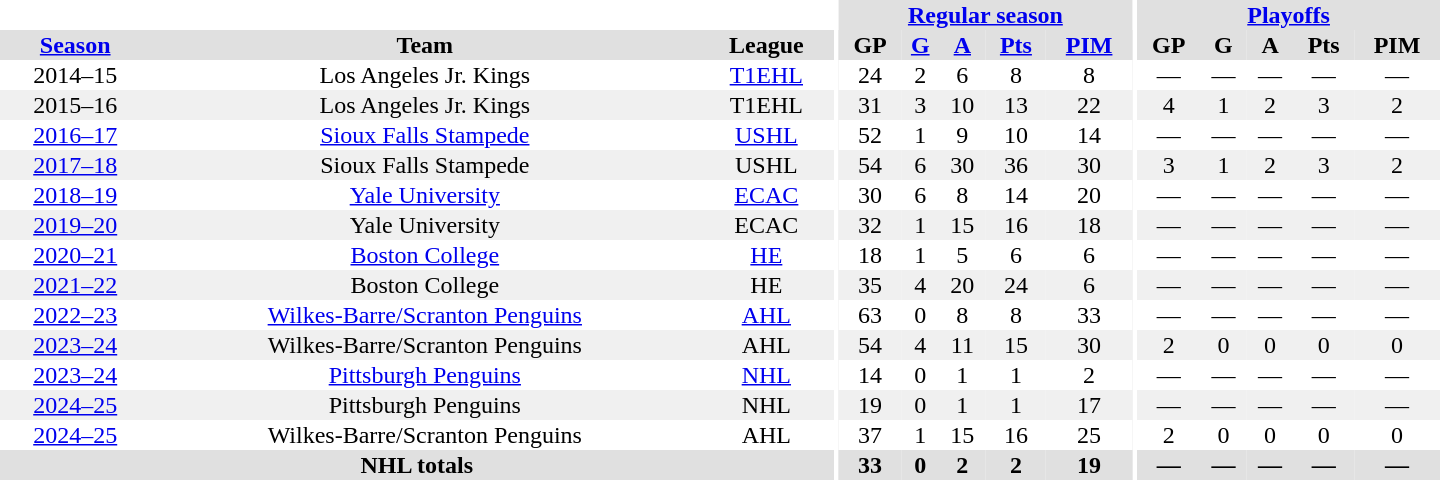<table border="0" cellpadding="1" cellspacing="0" style="text-align:center; width:60em">
<tr bgcolor="#e0e0e0">
<th colspan="3" bgcolor="#ffffff"></th>
<th rowspan="99" bgcolor="#ffffff"></th>
<th colspan="5"><a href='#'>Regular season</a></th>
<th rowspan="99" bgcolor="#ffffff"></th>
<th colspan="5"><a href='#'>Playoffs</a></th>
</tr>
<tr bgcolor="#e0e0e0">
<th><a href='#'>Season</a></th>
<th>Team</th>
<th>League</th>
<th>GP</th>
<th><a href='#'>G</a></th>
<th><a href='#'>A</a></th>
<th><a href='#'>Pts</a></th>
<th><a href='#'>PIM</a></th>
<th>GP</th>
<th>G</th>
<th>A</th>
<th>Pts</th>
<th>PIM</th>
</tr>
<tr>
<td>2014–15</td>
<td>Los Angeles Jr. Kings</td>
<td><a href='#'>T1EHL</a></td>
<td>24</td>
<td>2</td>
<td>6</td>
<td>8</td>
<td>8</td>
<td>—</td>
<td>—</td>
<td>—</td>
<td>—</td>
<td>—</td>
</tr>
<tr bgcolor="#f0f0f0">
<td>2015–16</td>
<td>Los Angeles Jr. Kings</td>
<td>T1EHL</td>
<td>31</td>
<td>3</td>
<td>10</td>
<td>13</td>
<td>22</td>
<td>4</td>
<td>1</td>
<td>2</td>
<td>3</td>
<td>2</td>
</tr>
<tr>
<td><a href='#'>2016–17</a></td>
<td><a href='#'>Sioux Falls Stampede</a></td>
<td><a href='#'>USHL</a></td>
<td>52</td>
<td>1</td>
<td>9</td>
<td>10</td>
<td>14</td>
<td>—</td>
<td>—</td>
<td>—</td>
<td>—</td>
<td>—</td>
</tr>
<tr bgcolor="#f0f0f0">
<td><a href='#'>2017–18</a></td>
<td>Sioux Falls Stampede</td>
<td>USHL</td>
<td>54</td>
<td>6</td>
<td>30</td>
<td>36</td>
<td>30</td>
<td>3</td>
<td>1</td>
<td>2</td>
<td>3</td>
<td>2</td>
</tr>
<tr>
<td><a href='#'>2018–19</a></td>
<td><a href='#'>Yale University</a></td>
<td><a href='#'>ECAC</a></td>
<td>30</td>
<td>6</td>
<td>8</td>
<td>14</td>
<td>20</td>
<td>—</td>
<td>—</td>
<td>—</td>
<td>—</td>
<td>—</td>
</tr>
<tr bgcolor="#f0f0f0">
<td><a href='#'>2019–20</a></td>
<td>Yale University</td>
<td>ECAC</td>
<td>32</td>
<td>1</td>
<td>15</td>
<td>16</td>
<td>18</td>
<td>—</td>
<td>—</td>
<td>—</td>
<td>—</td>
<td>—</td>
</tr>
<tr>
<td><a href='#'>2020–21</a></td>
<td><a href='#'>Boston College</a></td>
<td><a href='#'>HE</a></td>
<td>18</td>
<td>1</td>
<td>5</td>
<td>6</td>
<td>6</td>
<td>—</td>
<td>—</td>
<td>—</td>
<td>—</td>
<td>—</td>
</tr>
<tr bgcolor="#f0f0f0">
<td><a href='#'>2021–22</a></td>
<td>Boston College</td>
<td>HE</td>
<td>35</td>
<td>4</td>
<td>20</td>
<td>24</td>
<td>6</td>
<td>—</td>
<td>—</td>
<td>—</td>
<td>—</td>
<td>—</td>
</tr>
<tr>
<td><a href='#'>2022–23</a></td>
<td><a href='#'>Wilkes-Barre/Scranton Penguins</a></td>
<td><a href='#'>AHL</a></td>
<td>63</td>
<td>0</td>
<td>8</td>
<td>8</td>
<td>33</td>
<td>—</td>
<td>—</td>
<td>—</td>
<td>—</td>
<td>—</td>
</tr>
<tr bgcolor="#f0f0f0">
<td><a href='#'>2023–24</a></td>
<td>Wilkes-Barre/Scranton Penguins</td>
<td>AHL</td>
<td>54</td>
<td>4</td>
<td>11</td>
<td>15</td>
<td>30</td>
<td>2</td>
<td>0</td>
<td>0</td>
<td>0</td>
<td>0</td>
</tr>
<tr>
<td><a href='#'>2023–24</a></td>
<td><a href='#'>Pittsburgh Penguins</a></td>
<td><a href='#'>NHL</a></td>
<td>14</td>
<td>0</td>
<td>1</td>
<td>1</td>
<td>2</td>
<td>—</td>
<td>—</td>
<td>—</td>
<td>—</td>
<td>—</td>
</tr>
<tr bgcolor="#f0f0f0">
<td><a href='#'>2024–25</a></td>
<td>Pittsburgh Penguins</td>
<td>NHL</td>
<td>19</td>
<td>0</td>
<td>1</td>
<td>1</td>
<td>17</td>
<td>—</td>
<td>—</td>
<td>—</td>
<td>—</td>
<td>—</td>
</tr>
<tr>
<td><a href='#'>2024–25</a></td>
<td>Wilkes-Barre/Scranton Penguins</td>
<td>AHL</td>
<td>37</td>
<td>1</td>
<td>15</td>
<td>16</td>
<td>25</td>
<td>2</td>
<td>0</td>
<td>0</td>
<td>0</td>
<td>0</td>
</tr>
<tr bgcolor="#e0e0e0">
<th colspan="3">NHL totals</th>
<th>33</th>
<th>0</th>
<th>2</th>
<th>2</th>
<th>19</th>
<th>—</th>
<th>—</th>
<th>—</th>
<th>—</th>
<th>—</th>
</tr>
</table>
